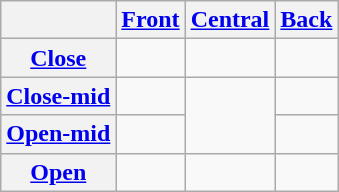<table class="wikitable" style="text-align:center">
<tr>
<th></th>
<th><a href='#'>Front</a></th>
<th><a href='#'>Central</a></th>
<th><a href='#'>Back</a></th>
</tr>
<tr>
<th><a href='#'>Close</a></th>
<td></td>
<td></td>
<td></td>
</tr>
<tr>
<th><a href='#'>Close-mid</a></th>
<td></td>
<td rowspan="2"></td>
<td></td>
</tr>
<tr>
<th><a href='#'>Open-mid</a></th>
<td></td>
<td></td>
</tr>
<tr>
<th><a href='#'>Open</a></th>
<td></td>
<td></td>
<td></td>
</tr>
</table>
